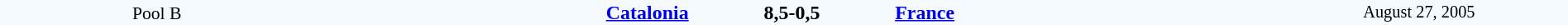<table style="width: 100%; background:#F5FAFF;" cellspacing="0">
<tr>
<td align=center rowspan=3 width=20% style=font-size:90%>Pool B</td>
</tr>
<tr>
<td width=24% align=right><strong><a href='#'>Catalonia</a></strong></td>
<td align=center width=13%><strong>8,5-0,5</strong></td>
<td width=24%><strong><a href='#'>France</a></strong></td>
<td style=font-size:85% rowspan=3 align=center>August 27, 2005</td>
</tr>
</table>
